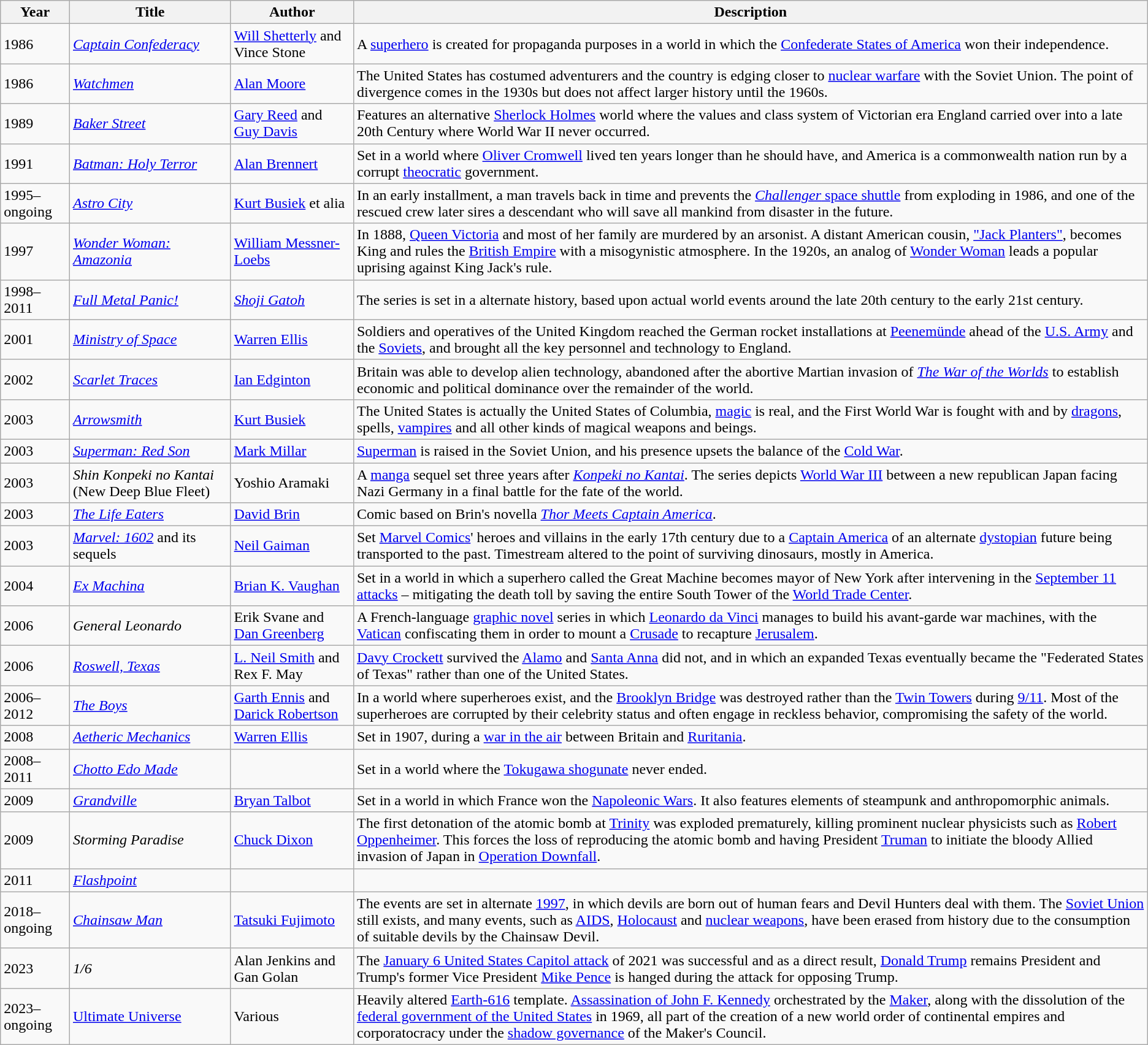<table class=wikitable>
<tr>
<th>Year</th>
<th>Title</th>
<th>Author</th>
<th>Description</th>
</tr>
<tr>
<td>1986</td>
<td><em><a href='#'>Captain Confederacy</a></em></td>
<td><a href='#'>Will Shetterly</a> and Vince Stone</td>
<td>A <a href='#'>superhero</a> is created for propaganda purposes in a world in which the <a href='#'>Confederate States of America</a> won their independence.</td>
</tr>
<tr>
<td>1986</td>
<td><em><a href='#'>Watchmen</a></em></td>
<td><a href='#'>Alan Moore</a></td>
<td>The United States has costumed adventurers and the country is edging closer to <a href='#'>nuclear warfare</a> with the Soviet Union. The point of divergence comes in the 1930s but does not affect larger history until the 1960s.</td>
</tr>
<tr>
<td>1989</td>
<td><em><a href='#'>Baker Street</a></em></td>
<td><a href='#'>Gary Reed</a> and <a href='#'>Guy Davis</a></td>
<td>Features an alternative <a href='#'>Sherlock Holmes</a> world where the values and class system of Victorian era England carried over into a late 20th Century where World War II never occurred.</td>
</tr>
<tr>
<td>1991</td>
<td><em><a href='#'>Batman: Holy Terror</a></em></td>
<td><a href='#'>Alan Brennert</a></td>
<td>Set in a world where <a href='#'>Oliver Cromwell</a> lived ten years longer than he should have, and America is a commonwealth nation run by a corrupt <a href='#'>theocratic</a> government.</td>
</tr>
<tr>
<td>1995–ongoing</td>
<td><em><a href='#'>Astro City</a></em></td>
<td><a href='#'>Kurt Busiek</a> et alia</td>
<td>In an early installment, a man travels back in time and prevents the <a href='#'><em>Challenger</em> space shuttle</a> from exploding in 1986, and one of the rescued crew later sires a descendant who will save all mankind from disaster in the future.</td>
</tr>
<tr>
<td>1997</td>
<td><em><a href='#'>Wonder Woman: Amazonia</a></em></td>
<td><a href='#'>William Messner-Loebs</a></td>
<td>In 1888, <a href='#'>Queen Victoria</a> and most of her family are murdered by an arsonist. A distant American cousin, <a href='#'>"Jack Planters"</a>, becomes King and rules the <a href='#'>British Empire</a> with a misogynistic atmosphere. In the 1920s, an analog of <a href='#'>Wonder Woman</a> leads a popular uprising against King Jack's rule.</td>
</tr>
<tr>
<td>1998–2011</td>
<td><em><a href='#'>Full Metal Panic!</a></em></td>
<td><em><a href='#'>Shoji Gatoh</a></em></td>
<td>The series is set in a alternate history, based upon actual world events around the late 20th century to the early 21st century.</td>
</tr>
<tr>
<td>2001</td>
<td><em><a href='#'>Ministry of Space</a></em></td>
<td><a href='#'>Warren Ellis</a></td>
<td>Soldiers and operatives of the United Kingdom reached the German rocket installations at <a href='#'>Peenemünde</a> ahead of the <a href='#'>U.S. Army</a> and the <a href='#'>Soviets</a>, and brought all the key personnel and technology to England.</td>
</tr>
<tr>
<td>2002</td>
<td><em><a href='#'>Scarlet Traces</a></em></td>
<td><a href='#'>Ian Edginton</a></td>
<td>Britain was able to develop alien technology, abandoned after the abortive Martian invasion of <em><a href='#'>The War of the Worlds</a></em> to establish economic and political dominance over the remainder of the world.</td>
</tr>
<tr>
<td>2003</td>
<td><em><a href='#'>Arrowsmith</a></em></td>
<td><a href='#'>Kurt Busiek</a></td>
<td>The United States is actually the United States of Columbia, <a href='#'>magic</a> is real, and the First World War is fought with and by <a href='#'>dragons</a>, spells, <a href='#'>vampires</a> and all other kinds of magical weapons and beings.</td>
</tr>
<tr>
<td>2003</td>
<td><em><a href='#'>Superman: Red Son</a></em></td>
<td><a href='#'>Mark Millar</a></td>
<td><a href='#'>Superman</a> is raised in the Soviet Union, and his presence upsets the balance of the <a href='#'>Cold War</a>.</td>
</tr>
<tr>
<td>2003</td>
<td><em>Shin Konpeki no Kantai</em> (New Deep Blue Fleet)</td>
<td>Yoshio Aramaki</td>
<td>A <a href='#'>manga</a> sequel set three years after <em><a href='#'>Konpeki no Kantai</a></em>. The series depicts <a href='#'>World War III</a> between a new republican Japan facing Nazi Germany in a final battle for the fate of the world.</td>
</tr>
<tr>
<td>2003</td>
<td><em><a href='#'>The Life Eaters</a></em></td>
<td><a href='#'>David Brin</a></td>
<td>Comic based on Brin's novella <em><a href='#'>Thor Meets Captain America</a></em>.</td>
</tr>
<tr>
<td>2003</td>
<td><em><a href='#'>Marvel: 1602</a></em> and its sequels</td>
<td><a href='#'>Neil Gaiman</a></td>
<td>Set <a href='#'>Marvel Comics</a>' heroes and villains in the early 17th century due to a <a href='#'>Captain America</a> of an alternate <a href='#'>dystopian</a> future being transported to the past. Timestream altered to the point of surviving dinosaurs, mostly in America.</td>
</tr>
<tr>
<td>2004</td>
<td><a href='#'><em>Ex Machina</em></a></td>
<td><a href='#'>Brian K. Vaughan</a></td>
<td>Set in a world in which a superhero called the Great Machine becomes mayor of New York after intervening in the <a href='#'>September 11 attacks</a> – mitigating the death toll by saving the entire South Tower of the <a href='#'>World Trade Center</a>.</td>
</tr>
<tr>
<td>2006</td>
<td><em>General Leonardo</em></td>
<td>Erik Svane and <a href='#'>Dan Greenberg</a></td>
<td>A French-language <a href='#'>graphic novel</a> series in which <a href='#'>Leonardo da Vinci</a> manages to build his avant-garde war machines, with the <a href='#'>Vatican</a> confiscating them in order to mount a <a href='#'>Crusade</a> to recapture <a href='#'>Jerusalem</a>.</td>
</tr>
<tr>
<td>2006</td>
<td><em><a href='#'>Roswell, Texas</a></em></td>
<td><a href='#'>L. Neil Smith</a> and Rex F. May</td>
<td><a href='#'>Davy Crockett</a> survived the <a href='#'>Alamo</a> and <a href='#'>Santa Anna</a> did not, and in which an expanded Texas eventually became the "Federated States of Texas" rather than one of the United States.</td>
</tr>
<tr>
<td>2006–2012</td>
<td><a href='#'><em>The Boys</em></a></td>
<td><a href='#'>Garth Ennis</a> and <a href='#'>Darick Robertson</a></td>
<td>In a world where superheroes exist, and the <a href='#'>Brooklyn Bridge</a> was destroyed rather than the <a href='#'>Twin Towers</a> during <a href='#'>9/11</a>. Most of the superheroes are corrupted by their celebrity status and often engage in reckless behavior, compromising the safety of the world.</td>
</tr>
<tr>
<td>2008</td>
<td><em><a href='#'>Aetheric Mechanics</a></em></td>
<td><a href='#'>Warren Ellis</a></td>
<td>Set in 1907, during a <a href='#'>war in the air</a> between Britain and <a href='#'>Ruritania</a>.</td>
</tr>
<tr>
<td>2008–2011</td>
<td><em><a href='#'>Chotto Edo Made</a></em></td>
<td></td>
<td>Set in a world where the <a href='#'>Tokugawa shogunate</a> never ended.</td>
</tr>
<tr>
<td>2009</td>
<td><em><a href='#'>Grandville</a></em></td>
<td><a href='#'>Bryan Talbot</a></td>
<td>Set in a world in which France won the <a href='#'>Napoleonic Wars</a>. It also features elements of steampunk and anthropomorphic animals.</td>
</tr>
<tr>
<td>2009</td>
<td><em>Storming Paradise</em></td>
<td><a href='#'>Chuck Dixon</a></td>
<td>The first detonation of the atomic bomb at <a href='#'>Trinity</a> was exploded prematurely, killing prominent nuclear physicists such as <a href='#'>Robert Oppenheimer</a>. This forces the loss of reproducing the atomic bomb and having President <a href='#'>Truman</a> to initiate the bloody Allied invasion of Japan in <a href='#'>Operation Downfall</a>.</td>
</tr>
<tr>
<td>2011</td>
<td><em><a href='#'>Flashpoint</a></em></td>
<td></td>
</tr>
<tr>
<td>2018–ongoing</td>
<td><em><a href='#'>Chainsaw Man</a></em></td>
<td><a href='#'>Tatsuki Fujimoto</a></td>
<td>The events are set in alternate <a href='#'>1997</a>, in which devils are born out of human fears and Devil Hunters deal with them. The <a href='#'>Soviet Union</a> still exists, and many events, such as <a href='#'>AIDS</a>, <a href='#'>Holocaust</a> and <a href='#'>nuclear weapons</a>, have been erased from history due to the consumption of suitable devils by the Chainsaw Devil.</td>
</tr>
<tr>
<td>2023</td>
<td><em>1/6</em></td>
<td>Alan Jenkins and Gan Golan</td>
<td>The <a href='#'>January 6 United States Capitol attack</a> of 2021 was successful and as a direct result, <a href='#'>Donald Trump</a> remains President and Trump's former Vice President <a href='#'>Mike Pence</a> is hanged during the attack for opposing Trump.</td>
</tr>
<tr>
<td>2023–ongoing</td>
<td><a href='#'>Ultimate Universe</a></td>
<td>Various</td>
<td>Heavily altered <a href='#'>Earth-616</a> template. <a href='#'>Assassination of John F. Kennedy</a> orchestrated by the <a href='#'>Maker</a>, along with the dissolution of the <a href='#'>federal government of the United States</a> in 1969, all part of the creation of a new world order of continental empires and corporatocracy under the <a href='#'>shadow governance</a> of the Maker's Council.</td>
</tr>
</table>
